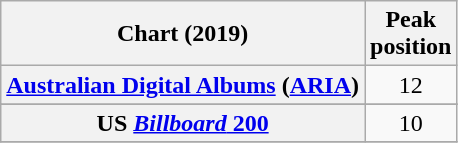<table class="wikitable sortable plainrowheaders" style="text-align:center">
<tr>
<th scope="col">Chart (2019)</th>
<th scope="col">Peak<br>position</th>
</tr>
<tr>
<th scope="row"><a href='#'>Australian Digital Albums</a> (<a href='#'>ARIA</a>)</th>
<td>12</td>
</tr>
<tr>
</tr>
<tr>
</tr>
<tr>
</tr>
<tr>
</tr>
<tr>
</tr>
<tr>
<th scope="row">US <a href='#'><em>Billboard</em> 200</a></th>
<td>10</td>
</tr>
<tr>
</tr>
</table>
